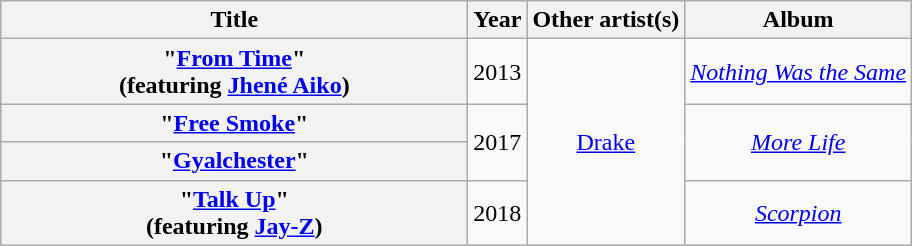<table class="wikitable plainrowheaders" style="text-align:center;">
<tr>
<th scope="col" style="width:19em;">Title</th>
<th scope="col">Year</th>
<th scope="col">Other artist(s)</th>
<th>Album</th>
</tr>
<tr>
<th scope="row">"<a href='#'>From Time</a>"<br><span>(featuring <a href='#'>Jhené Aiko</a>)</span></th>
<td>2013</td>
<td rowspan="4"><a href='#'>Drake</a></td>
<td><em><a href='#'>Nothing Was the Same</a></em></td>
</tr>
<tr>
<th scope="row">"<a href='#'>Free Smoke</a>"</th>
<td rowspan="2">2017</td>
<td rowspan="2"><em><a href='#'>More Life</a></em></td>
</tr>
<tr>
<th scope="row">"<a href='#'>Gyalchester</a>"</th>
</tr>
<tr>
<th scope="row">"<a href='#'>Talk Up</a>"<br><span>(featuring <a href='#'>Jay-Z</a>)</span></th>
<td>2018</td>
<td><em><a href='#'>Scorpion</a></em></td>
</tr>
</table>
